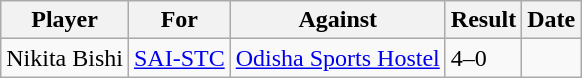<table class="wikitable">
<tr>
<th>Player</th>
<th>For</th>
<th>Against</th>
<th style="text-align:center">Result</th>
<th>Date</th>
</tr>
<tr>
<td> Nikita Bishi</td>
<td><a href='#'>SAI-STC</a></td>
<td><a href='#'>Odisha Sports Hostel</a></td>
<td>4–0</td>
<td></td>
</tr>
</table>
